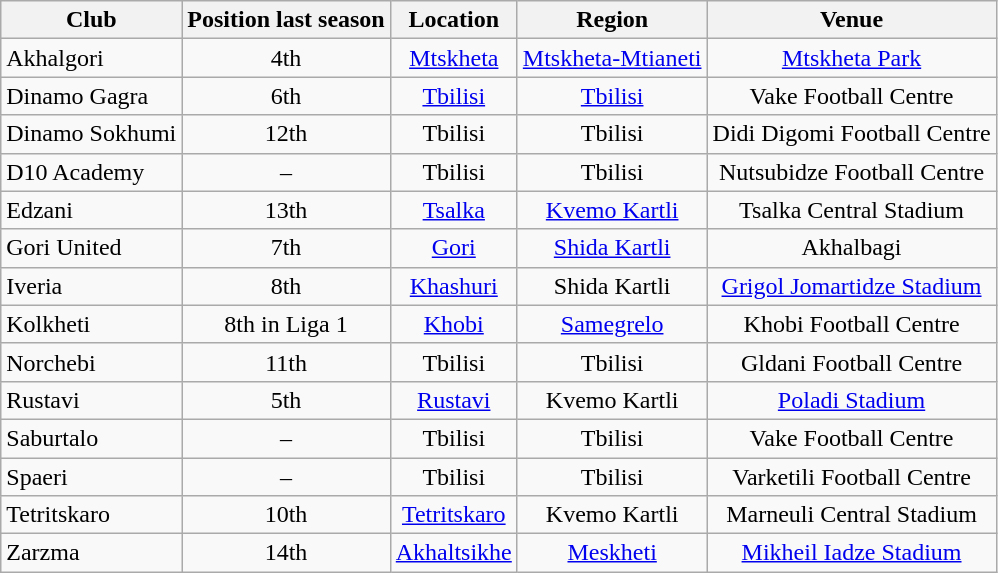<table class="wikitable sortable" style="text-align:center;">
<tr>
<th>Club</th>
<th>Position last season</th>
<th>Location</th>
<th>Region</th>
<th>Venue</th>
</tr>
<tr>
<td style="text-align:left;">Akhalgori</td>
<td>4th</td>
<td><a href='#'>Mtskheta</a></td>
<td><a href='#'>Mtskheta-Mtianeti</a></td>
<td><a href='#'>Mtskheta Park</a></td>
</tr>
<tr>
<td style="text-align:left;">Dinamo Gagra</td>
<td>6th</td>
<td><a href='#'>Tbilisi</a></td>
<td><a href='#'>Tbilisi</a></td>
<td>Vake Football Centre</td>
</tr>
<tr>
<td style="text-align:left;">Dinamo Sokhumi</td>
<td>12th</td>
<td>Tbilisi</td>
<td>Tbilisi</td>
<td>Didi Digomi Football Centre</td>
</tr>
<tr>
<td style="text-align:left;">D10 Academy</td>
<td>–</td>
<td>Tbilisi</td>
<td>Tbilisi</td>
<td>Nutsubidze Football Centre</td>
</tr>
<tr>
<td style="text-align:left;">Edzani</td>
<td>13th</td>
<td><a href='#'>Tsalka</a></td>
<td><a href='#'>Kvemo Kartli</a></td>
<td>Tsalka Central Stadium</td>
</tr>
<tr>
<td style="text-align:left;">Gori United</td>
<td>7th</td>
<td><a href='#'>Gori</a></td>
<td><a href='#'>Shida Kartli</a></td>
<td>Akhalbagi</td>
</tr>
<tr>
<td style="text-align:left;">Iveria</td>
<td>8th</td>
<td><a href='#'>Khashuri</a></td>
<td>Shida Kartli</td>
<td><a href='#'>Grigol Jomartidze Stadium</a></td>
</tr>
<tr>
<td style="text-align:left;">Kolkheti</td>
<td>8th in Liga 1</td>
<td><a href='#'>Khobi</a></td>
<td><a href='#'>Samegrelo</a></td>
<td>Khobi Football Centre</td>
</tr>
<tr>
<td style="text-align:left;">Norchebi</td>
<td>11th</td>
<td>Tbilisi</td>
<td>Tbilisi</td>
<td>Gldani Football Centre</td>
</tr>
<tr>
<td style="text-align:left;">Rustavi</td>
<td>5th</td>
<td><a href='#'>Rustavi</a></td>
<td>Kvemo Kartli</td>
<td><a href='#'>Poladi Stadium</a></td>
</tr>
<tr>
<td style="text-align:left;">Saburtalo</td>
<td>–</td>
<td>Tbilisi</td>
<td>Tbilisi</td>
<td>Vake Football Centre</td>
</tr>
<tr>
<td style="text-align:left;">Spaeri</td>
<td>–</td>
<td>Tbilisi</td>
<td>Tbilisi</td>
<td>Varketili Football Centre</td>
</tr>
<tr>
<td style="text-align:left;">Tetritskaro</td>
<td>10th</td>
<td><a href='#'>Tetritskaro</a></td>
<td>Kvemo Kartli</td>
<td>Marneuli Central Stadium</td>
</tr>
<tr>
<td style="text-align:left;">Zarzma</td>
<td>14th</td>
<td><a href='#'>Akhaltsikhe</a></td>
<td><a href='#'>Meskheti</a></td>
<td><a href='#'>Mikheil Iadze Stadium</a></td>
</tr>
</table>
